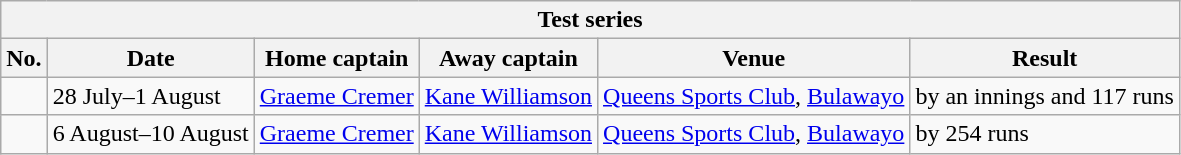<table class="wikitable">
<tr>
<th colspan="6">Test series</th>
</tr>
<tr>
<th>No.</th>
<th>Date</th>
<th>Home captain</th>
<th>Away captain</th>
<th>Venue</th>
<th>Result</th>
</tr>
<tr>
<td></td>
<td>28 July–1 August</td>
<td><a href='#'>Graeme Cremer</a></td>
<td><a href='#'>Kane Williamson</a></td>
<td><a href='#'>Queens Sports Club</a>, <a href='#'>Bulawayo</a></td>
<td> by an innings and 117 runs</td>
</tr>
<tr>
<td></td>
<td>6 August–10 August</td>
<td><a href='#'>Graeme Cremer</a></td>
<td><a href='#'>Kane Williamson</a></td>
<td><a href='#'>Queens Sports Club</a>, <a href='#'>Bulawayo</a></td>
<td> by 254 runs</td>
</tr>
</table>
